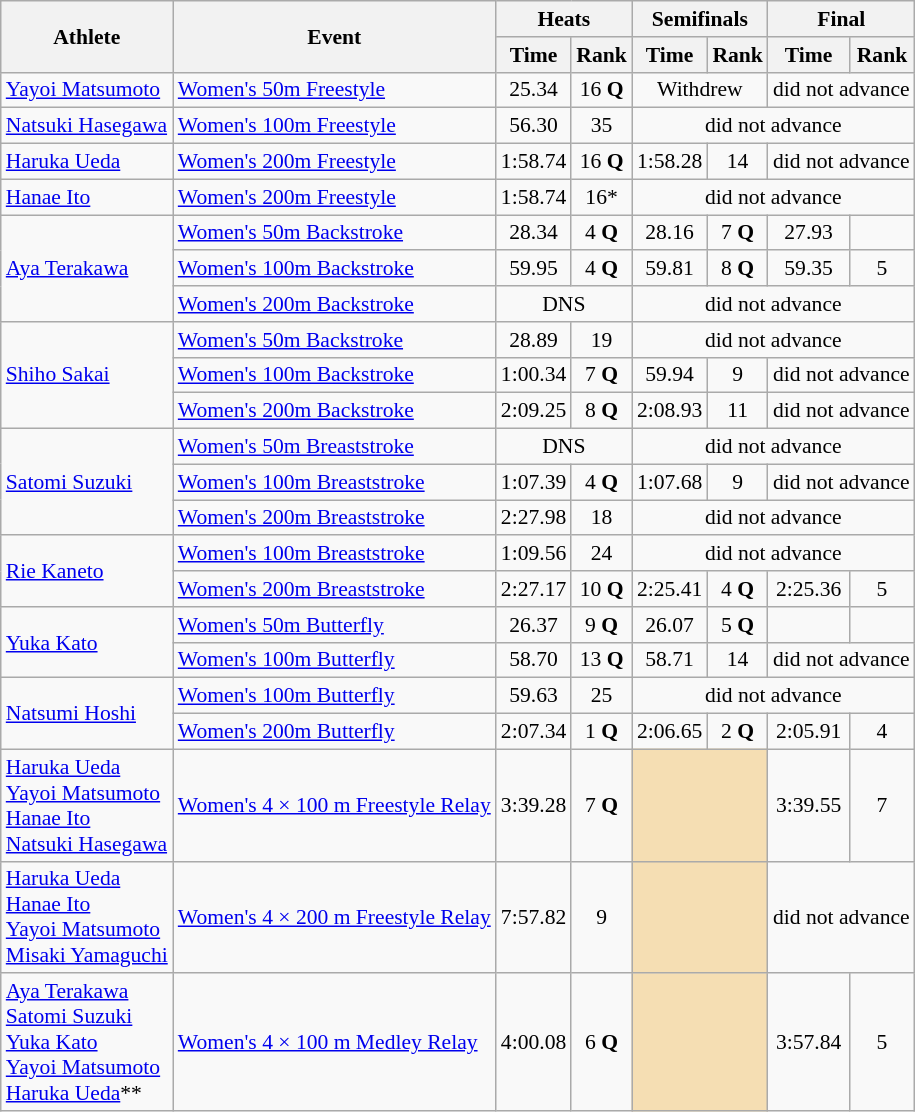<table class=wikitable style="font-size:90%">
<tr>
<th rowspan="2">Athlete</th>
<th rowspan="2">Event</th>
<th colspan="2">Heats</th>
<th colspan="2">Semifinals</th>
<th colspan="2">Final</th>
</tr>
<tr>
<th>Time</th>
<th>Rank</th>
<th>Time</th>
<th>Rank</th>
<th>Time</th>
<th>Rank</th>
</tr>
<tr>
<td rowspan="1"><a href='#'>Yayoi Matsumoto</a></td>
<td><a href='#'>Women's 50m Freestyle</a></td>
<td align=center>25.34</td>
<td align=center>16 <strong>Q</strong></td>
<td align=center colspan=2>Withdrew</td>
<td align=center colspan=2>did not advance</td>
</tr>
<tr>
<td rowspan="1"><a href='#'>Natsuki Hasegawa</a></td>
<td><a href='#'>Women's 100m Freestyle</a></td>
<td align=center>56.30</td>
<td align=center>35</td>
<td align=center colspan=4>did not advance</td>
</tr>
<tr>
<td rowspan="1"><a href='#'>Haruka Ueda</a></td>
<td><a href='#'>Women's 200m Freestyle</a></td>
<td align=center>1:58.74</td>
<td align=center>16 <strong>Q</strong></td>
<td align=center>1:58.28</td>
<td align=center>14</td>
<td align=center colspan=2>did not advance</td>
</tr>
<tr>
<td rowspan="1"><a href='#'>Hanae Ito</a></td>
<td><a href='#'>Women's 200m Freestyle</a></td>
<td align=center>1:58.74</td>
<td align=center>16*</td>
<td align=center colspan=4>did not advance</td>
</tr>
<tr>
<td rowspan="3"><a href='#'>Aya Terakawa</a></td>
<td><a href='#'>Women's 50m Backstroke</a></td>
<td align=center>28.34</td>
<td align=center>4 <strong>Q</strong></td>
<td align=center>28.16</td>
<td align=center>7 <strong>Q</strong></td>
<td align=center>27.93</td>
<td align=center></td>
</tr>
<tr>
<td><a href='#'>Women's 100m Backstroke</a></td>
<td align=center>59.95</td>
<td align=center>4 <strong>Q</strong></td>
<td align=center>59.81</td>
<td align=center>8 <strong>Q</strong></td>
<td align=center>59.35</td>
<td align=center>5</td>
</tr>
<tr>
<td><a href='#'>Women's 200m Backstroke</a></td>
<td align=center colspan=2>DNS</td>
<td align=center colspan=4>did not advance</td>
</tr>
<tr>
<td rowspan="3"><a href='#'>Shiho Sakai</a></td>
<td><a href='#'>Women's 50m Backstroke</a></td>
<td align=center>28.89</td>
<td align=center>19</td>
<td align=center colspan=4>did not advance</td>
</tr>
<tr>
<td><a href='#'>Women's 100m Backstroke</a></td>
<td align=center>1:00.34</td>
<td align=center>7 <strong>Q</strong></td>
<td align=center>59.94</td>
<td align=center>9</td>
<td align=center colspan=2>did not advance</td>
</tr>
<tr>
<td><a href='#'>Women's 200m Backstroke</a></td>
<td align=center>2:09.25</td>
<td align=center>8 <strong>Q</strong></td>
<td align=center>2:08.93</td>
<td align=center>11</td>
<td align=center colspan=2>did not advance</td>
</tr>
<tr>
<td rowspan="3"><a href='#'>Satomi Suzuki</a></td>
<td><a href='#'>Women's 50m Breaststroke</a></td>
<td align=center colspan=2>DNS</td>
<td align=center colspan=4>did not advance</td>
</tr>
<tr>
<td><a href='#'>Women's 100m Breaststroke</a></td>
<td align=center>1:07.39</td>
<td align=center>4 <strong>Q</strong></td>
<td align=center>1:07.68</td>
<td align=center>9</td>
<td align=center colspan=2>did not advance</td>
</tr>
<tr>
<td><a href='#'>Women's 200m Breaststroke</a></td>
<td align=center>2:27.98</td>
<td align=center>18</td>
<td align=center colspan=4>did not advance</td>
</tr>
<tr>
<td rowspan="2"><a href='#'>Rie Kaneto</a></td>
<td><a href='#'>Women's 100m Breaststroke</a></td>
<td align=center>1:09.56</td>
<td align=center>24</td>
<td align=center colspan=4>did not advance</td>
</tr>
<tr>
<td><a href='#'>Women's 200m Breaststroke</a></td>
<td align=center>2:27.17</td>
<td align=center>10 <strong>Q</strong></td>
<td align=center>2:25.41</td>
<td align=center>4 <strong>Q</strong></td>
<td align=center>2:25.36</td>
<td align=center>5</td>
</tr>
<tr>
<td rowspan="2"><a href='#'>Yuka Kato</a></td>
<td><a href='#'>Women's 50m Butterfly</a></td>
<td align=center>26.37</td>
<td align=center>9 <strong>Q</strong></td>
<td align=center>26.07</td>
<td align=center>5 <strong>Q</strong></td>
<td align=center></td>
<td align=center></td>
</tr>
<tr>
<td><a href='#'>Women's 100m Butterfly</a></td>
<td align=center>58.70</td>
<td align=center>13 <strong>Q</strong></td>
<td align=center>58.71</td>
<td align=center>14</td>
<td align=center colspan=2>did not advance</td>
</tr>
<tr>
<td rowspan="2"><a href='#'>Natsumi Hoshi</a></td>
<td><a href='#'>Women's 100m Butterfly</a></td>
<td align=center>59.63</td>
<td align=center>25</td>
<td align=center colspan=4>did not advance</td>
</tr>
<tr>
<td><a href='#'>Women's 200m Butterfly</a></td>
<td align=center>2:07.34</td>
<td align=center>1 <strong>Q</strong></td>
<td align=center>2:06.65</td>
<td align=center>2 <strong>Q</strong></td>
<td align=center>2:05.91</td>
<td align=center>4</td>
</tr>
<tr>
<td rowspan="1"><a href='#'>Haruka Ueda</a><br><a href='#'>Yayoi Matsumoto</a><br><a href='#'>Hanae Ito</a><br><a href='#'>Natsuki Hasegawa</a></td>
<td><a href='#'>Women's 4 × 100 m Freestyle Relay</a></td>
<td align=center>3:39.28</td>
<td align=center>7 <strong>Q</strong></td>
<td colspan= 2 bgcolor="wheat"></td>
<td align=center>3:39.55</td>
<td align=center>7</td>
</tr>
<tr>
<td rowspan="1"><a href='#'>Haruka Ueda</a><br><a href='#'>Hanae Ito</a><br><a href='#'>Yayoi Matsumoto</a><br><a href='#'>Misaki Yamaguchi</a></td>
<td><a href='#'>Women's 4 × 200 m Freestyle Relay</a></td>
<td align=center>7:57.82</td>
<td align=center>9</td>
<td colspan= 2 bgcolor="wheat"></td>
<td align=center colspan=2>did not advance</td>
</tr>
<tr>
<td rowspan="1"><a href='#'>Aya Terakawa</a><br><a href='#'>Satomi Suzuki</a><br><a href='#'>Yuka Kato</a><br><a href='#'>Yayoi Matsumoto</a><br><a href='#'>Haruka Ueda</a>**</td>
<td><a href='#'>Women's 4 × 100 m Medley Relay</a></td>
<td align=center>4:00.08</td>
<td align=center>6 <strong>Q</strong></td>
<td colspan= 2 bgcolor="wheat"></td>
<td align=center>3:57.84</td>
<td align=center>5</td>
</tr>
</table>
